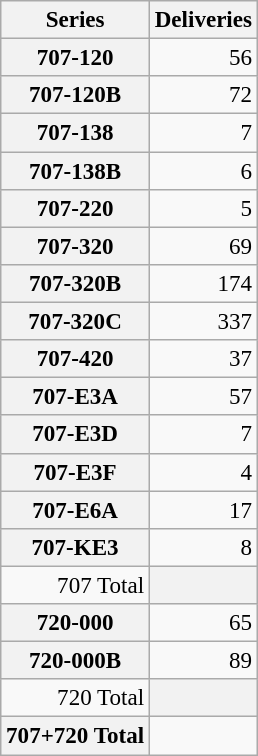<table class="wikitable" style="text-align:right; font-size:96%;">
<tr>
<th>Series</th>
<th>Deliveries</th>
</tr>
<tr>
<th>707-120</th>
<td>56</td>
</tr>
<tr>
<th>707-120B</th>
<td>72</td>
</tr>
<tr>
<th>707-138</th>
<td>7</td>
</tr>
<tr>
<th>707-138B</th>
<td>6</td>
</tr>
<tr>
<th>707-220</th>
<td>5</td>
</tr>
<tr>
<th>707-320</th>
<td>69</td>
</tr>
<tr>
<th>707-320B</th>
<td>174</td>
</tr>
<tr>
<th>707-320C</th>
<td>337</td>
</tr>
<tr>
<th>707-420</th>
<td>37</td>
</tr>
<tr>
<th>707-E3A</th>
<td>57</td>
</tr>
<tr>
<th>707-E3D</th>
<td>7</td>
</tr>
<tr>
<th>707-E3F</th>
<td>4</td>
</tr>
<tr>
<th>707-E6A</th>
<td>17</td>
</tr>
<tr>
<th>707-KE3</th>
<td>8</td>
</tr>
<tr>
<td>707 Total</td>
<th></th>
</tr>
<tr>
<th>720-000</th>
<td>65</td>
</tr>
<tr>
<th>720-000B</th>
<td>89</td>
</tr>
<tr>
<td>720 Total</td>
<th></th>
</tr>
<tr>
<th>707+720 Total</th>
<td></td>
</tr>
</table>
